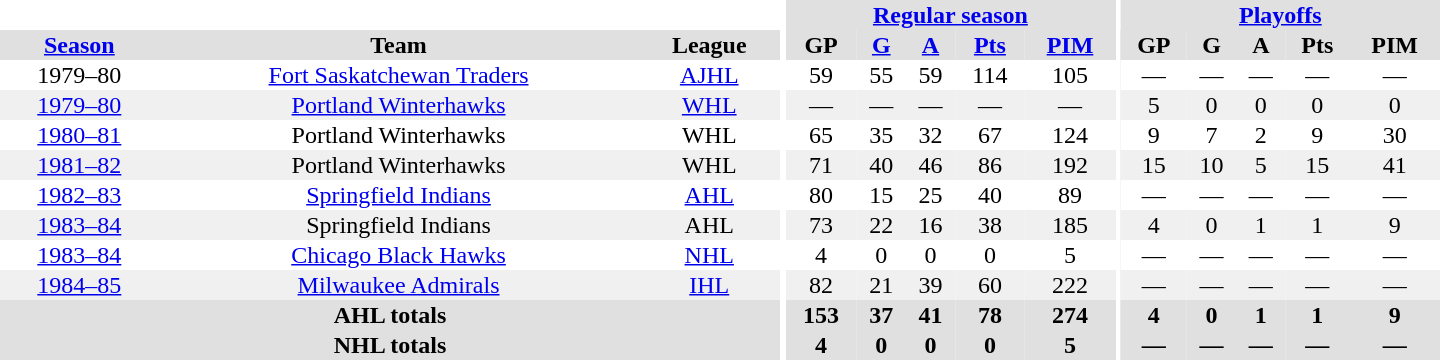<table border="0" cellpadding="1" cellspacing="0" style="text-align:center; width:60em">
<tr bgcolor="#e0e0e0">
<th colspan="3" bgcolor="#ffffff"></th>
<th rowspan="100" bgcolor="#ffffff"></th>
<th colspan="5"><a href='#'>Regular season</a></th>
<th rowspan="100" bgcolor="#ffffff"></th>
<th colspan="5"><a href='#'>Playoffs</a></th>
</tr>
<tr bgcolor="#e0e0e0">
<th><a href='#'>Season</a></th>
<th>Team</th>
<th>League</th>
<th>GP</th>
<th><a href='#'>G</a></th>
<th><a href='#'>A</a></th>
<th><a href='#'>Pts</a></th>
<th><a href='#'>PIM</a></th>
<th>GP</th>
<th>G</th>
<th>A</th>
<th>Pts</th>
<th>PIM</th>
</tr>
<tr>
<td>1979–80</td>
<td><a href='#'>Fort Saskatchewan Traders</a></td>
<td><a href='#'>AJHL</a></td>
<td>59</td>
<td>55</td>
<td>59</td>
<td>114</td>
<td>105</td>
<td>—</td>
<td>—</td>
<td>—</td>
<td>—</td>
<td>—</td>
</tr>
<tr bgcolor="#f0f0f0">
<td><a href='#'>1979–80</a></td>
<td><a href='#'>Portland Winterhawks</a></td>
<td><a href='#'>WHL</a></td>
<td>—</td>
<td>—</td>
<td>—</td>
<td>—</td>
<td>—</td>
<td>5</td>
<td>0</td>
<td>0</td>
<td>0</td>
<td>0</td>
</tr>
<tr>
<td><a href='#'>1980–81</a></td>
<td>Portland Winterhawks</td>
<td>WHL</td>
<td>65</td>
<td>35</td>
<td>32</td>
<td>67</td>
<td>124</td>
<td>9</td>
<td>7</td>
<td>2</td>
<td>9</td>
<td>30</td>
</tr>
<tr bgcolor="#f0f0f0">
<td><a href='#'>1981–82</a></td>
<td>Portland Winterhawks</td>
<td>WHL</td>
<td>71</td>
<td>40</td>
<td>46</td>
<td>86</td>
<td>192</td>
<td>15</td>
<td>10</td>
<td>5</td>
<td>15</td>
<td>41</td>
</tr>
<tr>
<td><a href='#'>1982–83</a></td>
<td><a href='#'>Springfield Indians</a></td>
<td><a href='#'>AHL</a></td>
<td>80</td>
<td>15</td>
<td>25</td>
<td>40</td>
<td>89</td>
<td>—</td>
<td>—</td>
<td>—</td>
<td>—</td>
<td>—</td>
</tr>
<tr bgcolor="#f0f0f0">
<td><a href='#'>1983–84</a></td>
<td>Springfield Indians</td>
<td>AHL</td>
<td>73</td>
<td>22</td>
<td>16</td>
<td>38</td>
<td>185</td>
<td>4</td>
<td>0</td>
<td>1</td>
<td>1</td>
<td>9</td>
</tr>
<tr>
<td><a href='#'>1983–84</a></td>
<td><a href='#'>Chicago Black Hawks</a></td>
<td><a href='#'>NHL</a></td>
<td>4</td>
<td>0</td>
<td>0</td>
<td>0</td>
<td>5</td>
<td>—</td>
<td>—</td>
<td>—</td>
<td>—</td>
<td>—</td>
</tr>
<tr bgcolor="#f0f0f0">
<td><a href='#'>1984–85</a></td>
<td><a href='#'>Milwaukee Admirals</a></td>
<td><a href='#'>IHL</a></td>
<td>82</td>
<td>21</td>
<td>39</td>
<td>60</td>
<td>222</td>
<td>—</td>
<td>—</td>
<td>—</td>
<td>—</td>
<td>—</td>
</tr>
<tr bgcolor="#e0e0e0">
<th colspan="3">AHL totals</th>
<th>153</th>
<th>37</th>
<th>41</th>
<th>78</th>
<th>274</th>
<th>4</th>
<th>0</th>
<th>1</th>
<th>1</th>
<th>9</th>
</tr>
<tr bgcolor="#e0e0e0">
<th colspan="3">NHL totals</th>
<th>4</th>
<th>0</th>
<th>0</th>
<th>0</th>
<th>5</th>
<th>—</th>
<th>—</th>
<th>—</th>
<th>—</th>
<th>—</th>
</tr>
</table>
